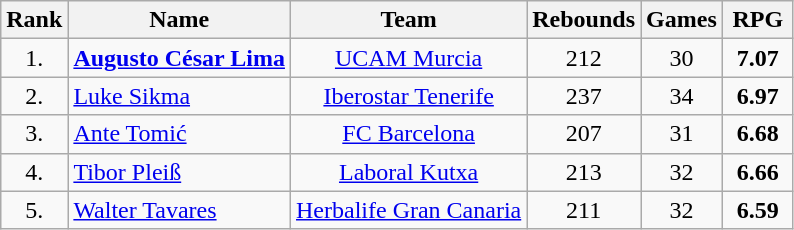<table class="wikitable" style="text-align: center;">
<tr>
<th>Rank</th>
<th>Name</th>
<th>Team</th>
<th>Rebounds</th>
<th>Games</th>
<th width=40>RPG</th>
</tr>
<tr>
<td>1.</td>
<td align="left"> <strong><a href='#'>Augusto César Lima</a></strong></td>
<td><a href='#'>UCAM Murcia</a></td>
<td>212</td>
<td>30</td>
<td><strong>7.07</strong></td>
</tr>
<tr>
<td>2.</td>
<td align="left"> <a href='#'>Luke Sikma</a></td>
<td><a href='#'>Iberostar Tenerife</a></td>
<td>237</td>
<td>34</td>
<td><strong>6.97</strong></td>
</tr>
<tr>
<td>3.</td>
<td align="left"> <a href='#'>Ante Tomić</a></td>
<td><a href='#'>FC Barcelona</a></td>
<td>207</td>
<td>31</td>
<td><strong>6.68</strong></td>
</tr>
<tr>
<td>4.</td>
<td align="left"> <a href='#'>Tibor Pleiß</a></td>
<td><a href='#'>Laboral Kutxa</a></td>
<td>213</td>
<td>32</td>
<td><strong>6.66</strong></td>
</tr>
<tr>
<td>5.</td>
<td align="left"> <a href='#'>Walter Tavares</a></td>
<td><a href='#'>Herbalife Gran Canaria</a></td>
<td>211</td>
<td>32</td>
<td><strong>6.59</strong></td>
</tr>
</table>
